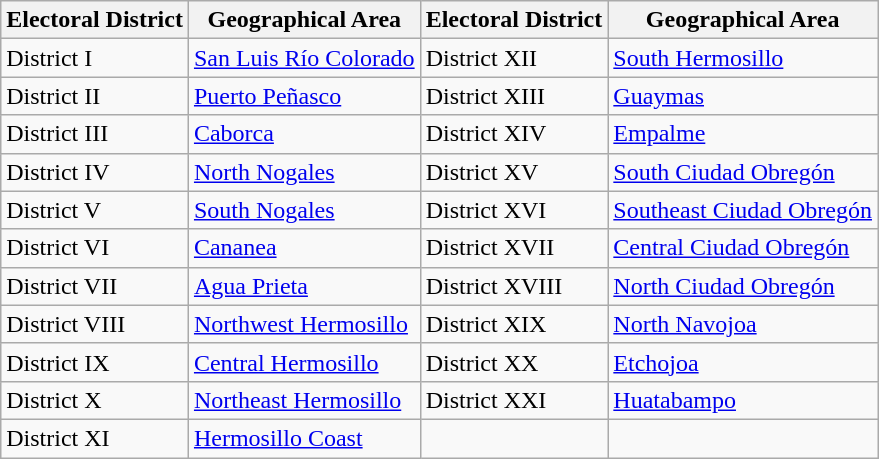<table class="wikitable">
<tr>
<th>Electoral District</th>
<th>Geographical Area</th>
<th>Electoral District</th>
<th>Geographical Area</th>
</tr>
<tr>
<td>District I</td>
<td><a href='#'>San Luis Río Colorado</a></td>
<td>District XII</td>
<td><a href='#'>South Hermosillo</a></td>
</tr>
<tr>
<td>District II</td>
<td><a href='#'>Puerto Peñasco</a></td>
<td>District XIII</td>
<td><a href='#'>Guaymas</a></td>
</tr>
<tr>
<td>District III</td>
<td><a href='#'>Caborca</a></td>
<td>District XIV</td>
<td><a href='#'>Empalme</a></td>
</tr>
<tr>
<td>District IV</td>
<td><a href='#'>North Nogales</a></td>
<td>District XV</td>
<td><a href='#'>South Ciudad Obregón</a></td>
</tr>
<tr>
<td>District V</td>
<td><a href='#'>South Nogales</a></td>
<td>District XVI</td>
<td><a href='#'>Southeast Ciudad Obregón</a></td>
</tr>
<tr>
<td>District VI</td>
<td><a href='#'>Cananea</a></td>
<td>District XVII</td>
<td><a href='#'>Central Ciudad Obregón</a></td>
</tr>
<tr>
<td>District VII</td>
<td><a href='#'>Agua Prieta</a></td>
<td>District XVIII</td>
<td><a href='#'>North Ciudad Obregón</a></td>
</tr>
<tr>
<td>District VIII</td>
<td><a href='#'>Northwest Hermosillo</a></td>
<td>District XIX</td>
<td><a href='#'>North Navojoa</a></td>
</tr>
<tr>
<td>District IX</td>
<td><a href='#'>Central Hermosillo</a></td>
<td>District XX</td>
<td><a href='#'>Etchojoa</a></td>
</tr>
<tr>
<td>District X</td>
<td><a href='#'>Northeast Hermosillo</a></td>
<td>District XXI</td>
<td><a href='#'>Huatabampo</a></td>
</tr>
<tr>
<td>District XI</td>
<td><a href='#'> Hermosillo Coast</a></td>
<td></td>
<td></td>
</tr>
</table>
